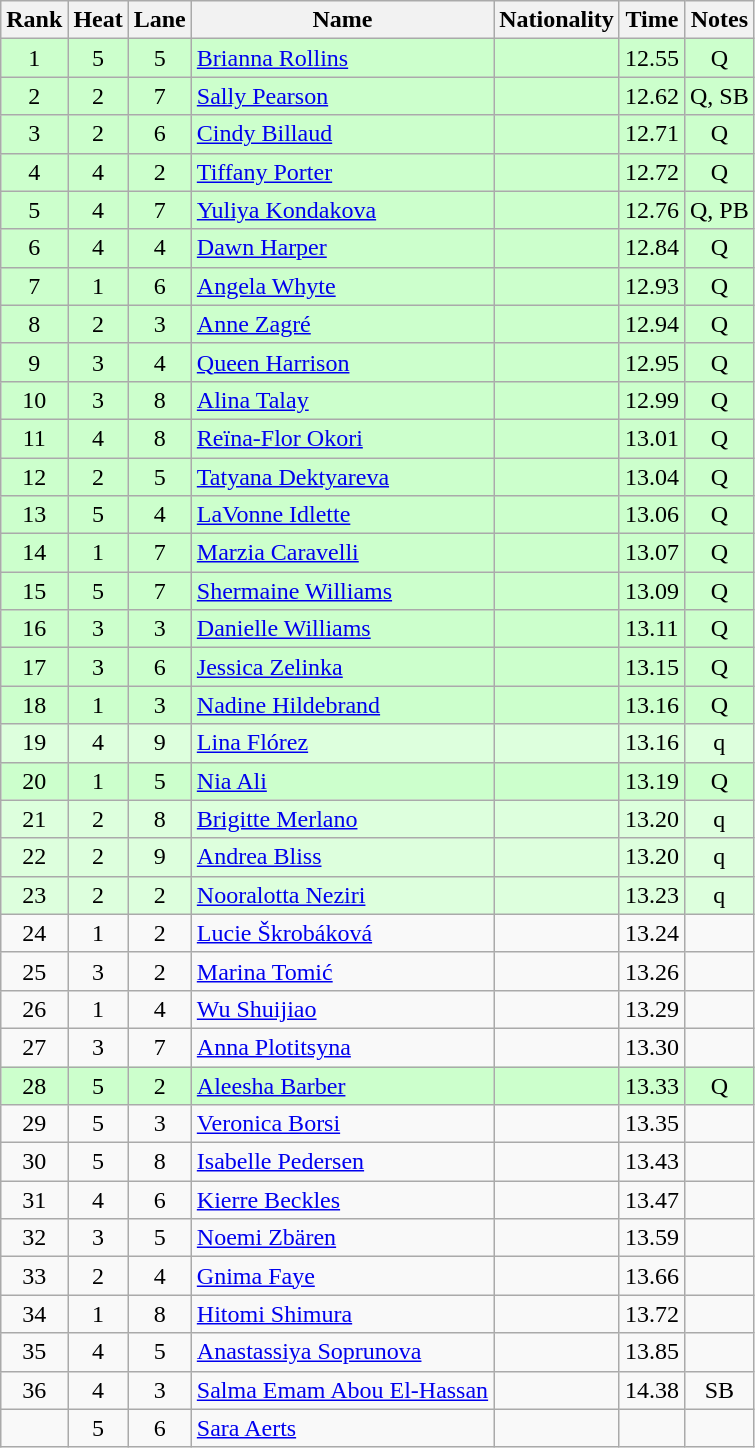<table class="wikitable sortable" style="text-align:center">
<tr>
<th>Rank</th>
<th>Heat</th>
<th>Lane</th>
<th>Name</th>
<th>Nationality</th>
<th>Time</th>
<th>Notes</th>
</tr>
<tr bgcolor=ccffcc>
<td>1</td>
<td>5</td>
<td>5</td>
<td align=left><a href='#'>Brianna Rollins</a></td>
<td align=left></td>
<td>12.55</td>
<td>Q</td>
</tr>
<tr bgcolor=ccffcc>
<td>2</td>
<td>2</td>
<td>7</td>
<td align=left><a href='#'>Sally Pearson</a></td>
<td align=left></td>
<td>12.62</td>
<td>Q, SB</td>
</tr>
<tr bgcolor=ccffcc>
<td>3</td>
<td>2</td>
<td>6</td>
<td align=left><a href='#'>Cindy Billaud</a></td>
<td align=left></td>
<td>12.71</td>
<td>Q</td>
</tr>
<tr bgcolor=ccffcc>
<td>4</td>
<td>4</td>
<td>2</td>
<td align=left><a href='#'>Tiffany Porter</a></td>
<td align=left></td>
<td>12.72</td>
<td>Q</td>
</tr>
<tr bgcolor=ccffcc>
<td>5</td>
<td>4</td>
<td>7</td>
<td align=left><a href='#'>Yuliya Kondakova</a></td>
<td align=left></td>
<td>12.76</td>
<td>Q, PB</td>
</tr>
<tr bgcolor=ccffcc>
<td>6</td>
<td>4</td>
<td>4</td>
<td align=left><a href='#'>Dawn Harper</a></td>
<td align=left></td>
<td>12.84</td>
<td>Q</td>
</tr>
<tr bgcolor=ccffcc>
<td>7</td>
<td>1</td>
<td>6</td>
<td align=left><a href='#'>Angela Whyte</a></td>
<td align=left></td>
<td>12.93</td>
<td>Q</td>
</tr>
<tr bgcolor=ccffcc>
<td>8</td>
<td>2</td>
<td>3</td>
<td align=left><a href='#'>Anne Zagré</a></td>
<td align=left></td>
<td>12.94</td>
<td>Q</td>
</tr>
<tr bgcolor=ccffcc>
<td>9</td>
<td>3</td>
<td>4</td>
<td align=left><a href='#'>Queen Harrison</a></td>
<td align=left></td>
<td>12.95</td>
<td>Q</td>
</tr>
<tr bgcolor=ccffcc>
<td>10</td>
<td>3</td>
<td>8</td>
<td align=left><a href='#'>Alina Talay</a></td>
<td align=left></td>
<td>12.99</td>
<td>Q</td>
</tr>
<tr bgcolor=ccffcc>
<td>11</td>
<td>4</td>
<td>8</td>
<td align=left><a href='#'>Reïna-Flor Okori</a></td>
<td align=left></td>
<td>13.01</td>
<td>Q</td>
</tr>
<tr bgcolor=ccffcc>
<td>12</td>
<td>2</td>
<td>5</td>
<td align=left><a href='#'>Tatyana Dektyareva</a></td>
<td align=left></td>
<td>13.04</td>
<td>Q</td>
</tr>
<tr bgcolor=ccffcc>
<td>13</td>
<td>5</td>
<td>4</td>
<td align=left><a href='#'>LaVonne Idlette</a></td>
<td align=left></td>
<td>13.06</td>
<td>Q</td>
</tr>
<tr bgcolor=ccffcc>
<td>14</td>
<td>1</td>
<td>7</td>
<td align=left><a href='#'>Marzia Caravelli</a></td>
<td align=left></td>
<td>13.07</td>
<td>Q</td>
</tr>
<tr bgcolor=ccffcc>
<td>15</td>
<td>5</td>
<td>7</td>
<td align=left><a href='#'>Shermaine Williams</a></td>
<td align=left></td>
<td>13.09</td>
<td>Q</td>
</tr>
<tr bgcolor=ccffcc>
<td>16</td>
<td>3</td>
<td>3</td>
<td align=left><a href='#'>Danielle Williams</a></td>
<td align=left></td>
<td>13.11</td>
<td>Q</td>
</tr>
<tr bgcolor=ccffcc>
<td>17</td>
<td>3</td>
<td>6</td>
<td align=left><a href='#'>Jessica Zelinka</a></td>
<td align=left></td>
<td>13.15</td>
<td>Q</td>
</tr>
<tr bgcolor=ccffcc>
<td>18</td>
<td>1</td>
<td>3</td>
<td align=left><a href='#'>Nadine Hildebrand</a></td>
<td align=left></td>
<td>13.16</td>
<td>Q</td>
</tr>
<tr bgcolor=ddffdd>
<td>19</td>
<td>4</td>
<td>9</td>
<td align=left><a href='#'>Lina Flórez</a></td>
<td align=left></td>
<td>13.16</td>
<td>q</td>
</tr>
<tr bgcolor=ccffcc>
<td>20</td>
<td>1</td>
<td>5</td>
<td align=left><a href='#'>Nia Ali</a></td>
<td align=left></td>
<td>13.19</td>
<td>Q</td>
</tr>
<tr bgcolor=ddffdd>
<td>21</td>
<td>2</td>
<td>8</td>
<td align=left><a href='#'>Brigitte Merlano</a></td>
<td align=left></td>
<td>13.20</td>
<td>q</td>
</tr>
<tr bgcolor=ddffdd>
<td>22</td>
<td>2</td>
<td>9</td>
<td align=left><a href='#'>Andrea Bliss</a></td>
<td align=left></td>
<td>13.20</td>
<td>q</td>
</tr>
<tr bgcolor=ddffdd>
<td>23</td>
<td>2</td>
<td>2</td>
<td align=left><a href='#'>Nooralotta Neziri</a></td>
<td align=left></td>
<td>13.23</td>
<td>q</td>
</tr>
<tr>
<td>24</td>
<td>1</td>
<td>2</td>
<td align=left><a href='#'>Lucie Škrobáková</a></td>
<td align=left></td>
<td>13.24</td>
<td></td>
</tr>
<tr>
<td>25</td>
<td>3</td>
<td>2</td>
<td align=left><a href='#'>Marina Tomić</a></td>
<td align=left></td>
<td>13.26</td>
<td></td>
</tr>
<tr>
<td>26</td>
<td>1</td>
<td>4</td>
<td align=left><a href='#'>Wu Shuijiao</a></td>
<td align=left></td>
<td>13.29</td>
<td></td>
</tr>
<tr>
<td>27</td>
<td>3</td>
<td>7</td>
<td align=left><a href='#'>Anna Plotitsyna</a></td>
<td align=left></td>
<td>13.30</td>
<td></td>
</tr>
<tr bgcolor=ccffcc>
<td>28</td>
<td>5</td>
<td>2</td>
<td align=left><a href='#'>Aleesha Barber</a></td>
<td align=left></td>
<td>13.33</td>
<td>Q</td>
</tr>
<tr>
<td>29</td>
<td>5</td>
<td>3</td>
<td align=left><a href='#'>Veronica Borsi</a></td>
<td align=left></td>
<td>13.35</td>
<td></td>
</tr>
<tr>
<td>30</td>
<td>5</td>
<td>8</td>
<td align=left><a href='#'>Isabelle Pedersen</a></td>
<td align=left></td>
<td>13.43</td>
<td></td>
</tr>
<tr>
<td>31</td>
<td>4</td>
<td>6</td>
<td align=left><a href='#'>Kierre Beckles</a></td>
<td align=left></td>
<td>13.47</td>
<td></td>
</tr>
<tr>
<td>32</td>
<td>3</td>
<td>5</td>
<td align=left><a href='#'>Noemi Zbären</a></td>
<td align=left></td>
<td>13.59</td>
<td></td>
</tr>
<tr>
<td>33</td>
<td>2</td>
<td>4</td>
<td align=left><a href='#'>Gnima Faye</a></td>
<td align=left></td>
<td>13.66</td>
<td></td>
</tr>
<tr>
<td>34</td>
<td>1</td>
<td>8</td>
<td align=left><a href='#'>Hitomi Shimura</a></td>
<td align=left></td>
<td>13.72</td>
<td></td>
</tr>
<tr>
<td>35</td>
<td>4</td>
<td>5</td>
<td align=left><a href='#'>Anastassiya Soprunova</a></td>
<td align=left></td>
<td>13.85</td>
<td></td>
</tr>
<tr>
<td>36</td>
<td>4</td>
<td>3</td>
<td align=left><a href='#'>Salma Emam Abou El-Hassan</a></td>
<td align=left></td>
<td>14.38</td>
<td>SB</td>
</tr>
<tr>
<td></td>
<td>5</td>
<td>6</td>
<td align=left><a href='#'>Sara Aerts</a></td>
<td align=left></td>
<td></td>
<td></td>
</tr>
</table>
